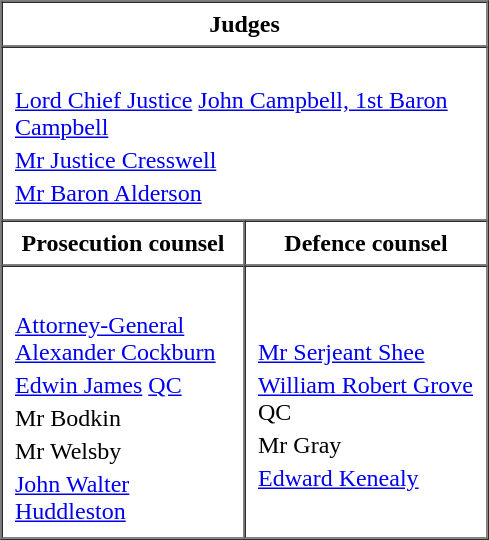<table border="1" cellpadding="5" cellspacing="0" align=right>
<tr>
<th width="300" colspan="2" align=center>Judges</th>
</tr>
<tr>
<td colspan="2"><br><table border="0">
<tr>
<td><a href='#'>Lord Chief Justice</a> <a href='#'>John Campbell, 1st Baron Campbell</a></td>
</tr>
<tr>
<td><a href='#'>Mr Justice Cresswell</a></td>
</tr>
<tr>
<td><a href='#'>Mr Baron Alderson</a></td>
</tr>
</table>
</td>
</tr>
<tr>
<th width="150">Prosecution counsel</th>
<th width="150">Defence counsel</th>
</tr>
<tr>
<td><br><table border="0">
<tr>
<th width="150"></th>
</tr>
<tr>
<td><a href='#'>Attorney-General</a> <a href='#'>Alexander Cockburn</a></td>
</tr>
<tr>
<td><a href='#'>Edwin James</a> <a href='#'>QC</a></td>
</tr>
<tr>
<td>Mr Bodkin</td>
</tr>
<tr>
<td>Mr Welsby</td>
</tr>
<tr>
<td><a href='#'>John Walter Huddleston</a></td>
</tr>
</table>
</td>
<td><br><table border="0">
<tr>
<th width="150"></th>
</tr>
<tr>
<td><a href='#'>Mr Serjeant Shee</a></td>
</tr>
<tr>
<td><a href='#'>William Robert Grove</a> QC</td>
</tr>
<tr>
<td>Mr Gray</td>
</tr>
<tr>
<td><a href='#'>Edward Kenealy</a></td>
</tr>
<tr>
<td></td>
</tr>
</table>
</td>
</tr>
</table>
